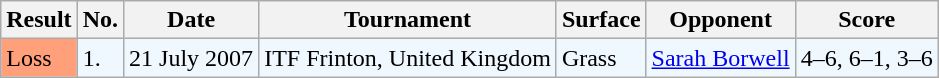<table class="sortable wikitable">
<tr>
<th>Result</th>
<th>No.</th>
<th>Date</th>
<th>Tournament</th>
<th>Surface</th>
<th>Opponent</th>
<th>Score</th>
</tr>
<tr style="background:#f0f8ff;">
<td style="background:#ffa07a;">Loss</td>
<td>1.</td>
<td>21 July 2007</td>
<td>ITF Frinton, United Kingdom</td>
<td>Grass</td>
<td> <a href='#'>Sarah Borwell</a></td>
<td>4–6, 6–1, 3–6</td>
</tr>
</table>
